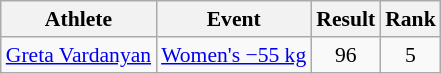<table class="wikitable" style="font-size:90%">
<tr>
<th>Athlete</th>
<th>Event</th>
<th>Result</th>
<th>Rank</th>
</tr>
<tr align=center>
<td align=left><a href='#'>Greta Vardanyan</a></td>
<td align=left><a href='#'>Women's −55 kg</a></td>
<td>96</td>
<td>5</td>
</tr>
</table>
